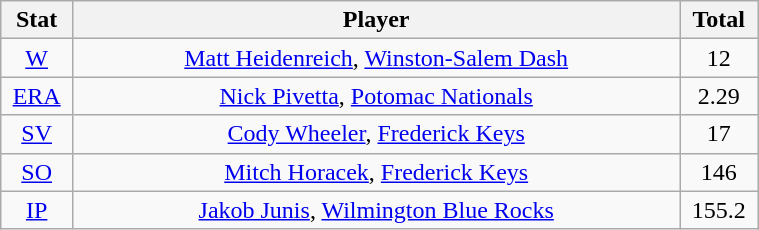<table class="wikitable" width="40%" style="text-align:center;">
<tr>
<th width="5%">Stat</th>
<th width="60%">Player</th>
<th width="5%">Total</th>
</tr>
<tr>
<td><a href='#'>W</a></td>
<td><a href='#'>Matt Heidenreich</a>, <a href='#'>Winston-Salem Dash</a></td>
<td>12</td>
</tr>
<tr>
<td><a href='#'>ERA</a></td>
<td><a href='#'>Nick Pivetta</a>, <a href='#'>Potomac Nationals</a></td>
<td>2.29</td>
</tr>
<tr>
<td><a href='#'>SV</a></td>
<td><a href='#'>Cody Wheeler</a>, <a href='#'>Frederick Keys</a></td>
<td>17</td>
</tr>
<tr>
<td><a href='#'>SO</a></td>
<td><a href='#'>Mitch Horacek</a>, <a href='#'>Frederick Keys</a></td>
<td>146</td>
</tr>
<tr>
<td><a href='#'>IP</a></td>
<td><a href='#'>Jakob Junis</a>, <a href='#'>Wilmington Blue Rocks</a></td>
<td>155.2</td>
</tr>
</table>
